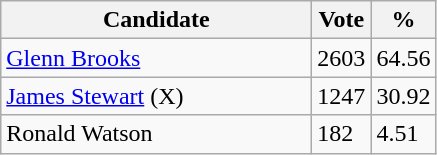<table class="wikitable">
<tr>
<th bgcolor="#DDDDFF" width="200px">Candidate</th>
<th bgcolor="#DDDDFF">Vote</th>
<th bgcolor="#DDDDFF">%</th>
</tr>
<tr>
<td><a href='#'>Glenn Brooks</a></td>
<td>2603</td>
<td>64.56</td>
</tr>
<tr>
<td><a href='#'>James Stewart</a> (X)</td>
<td>1247</td>
<td>30.92</td>
</tr>
<tr>
<td>Ronald Watson</td>
<td>182</td>
<td>4.51</td>
</tr>
</table>
